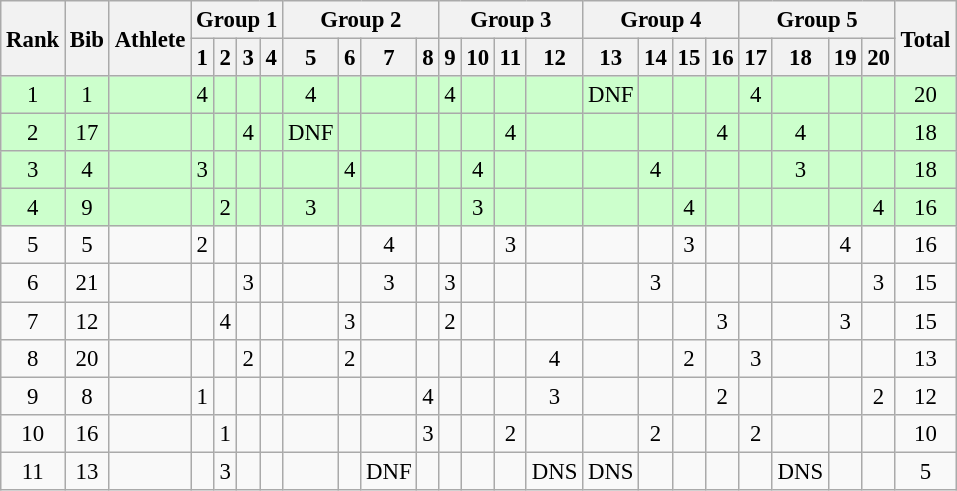<table class="wikitable" style="text-align:center; font-size:95%">
<tr>
<th rowspan=2>Rank</th>
<th rowspan=2>Bib</th>
<th rowspan=2>Athlete</th>
<th colspan=4>Group 1</th>
<th colspan=4>Group 2</th>
<th colspan=4>Group 3</th>
<th colspan=4>Group 4</th>
<th colspan=4>Group 5</th>
<th rowspan=2>Total</th>
</tr>
<tr>
<th>1</th>
<th>2</th>
<th>3</th>
<th>4</th>
<th>5</th>
<th>6</th>
<th>7</th>
<th>8</th>
<th>9</th>
<th>10</th>
<th>11</th>
<th>12</th>
<th>13</th>
<th>14</th>
<th>15</th>
<th>16</th>
<th>17</th>
<th>18</th>
<th>19</th>
<th>20</th>
</tr>
<tr bgcolor=ccffcc>
<td>1</td>
<td>1</td>
<td align=left></td>
<td>4</td>
<td></td>
<td></td>
<td></td>
<td>4</td>
<td></td>
<td></td>
<td></td>
<td>4</td>
<td></td>
<td></td>
<td></td>
<td>DNF</td>
<td></td>
<td></td>
<td></td>
<td>4</td>
<td></td>
<td></td>
<td></td>
<td>20</td>
</tr>
<tr bgcolor=ccffcc>
<td>2</td>
<td>17</td>
<td align=left></td>
<td></td>
<td></td>
<td>4</td>
<td></td>
<td>DNF</td>
<td></td>
<td></td>
<td></td>
<td></td>
<td></td>
<td>4</td>
<td></td>
<td></td>
<td></td>
<td></td>
<td>4</td>
<td></td>
<td>4</td>
<td></td>
<td></td>
<td>18</td>
</tr>
<tr bgcolor=ccffcc>
<td>3</td>
<td>4</td>
<td align=left></td>
<td>3</td>
<td></td>
<td></td>
<td></td>
<td></td>
<td>4</td>
<td></td>
<td></td>
<td></td>
<td>4</td>
<td></td>
<td></td>
<td></td>
<td>4</td>
<td></td>
<td></td>
<td></td>
<td>3</td>
<td></td>
<td></td>
<td>18</td>
</tr>
<tr bgcolor=ccffcc>
<td>4</td>
<td>9</td>
<td align=left></td>
<td></td>
<td>2</td>
<td></td>
<td></td>
<td>3</td>
<td></td>
<td></td>
<td></td>
<td></td>
<td>3</td>
<td></td>
<td></td>
<td></td>
<td></td>
<td>4</td>
<td></td>
<td></td>
<td></td>
<td></td>
<td>4</td>
<td>16</td>
</tr>
<tr>
<td>5</td>
<td>5</td>
<td align=left></td>
<td>2</td>
<td></td>
<td></td>
<td></td>
<td></td>
<td></td>
<td>4</td>
<td></td>
<td></td>
<td></td>
<td>3</td>
<td></td>
<td></td>
<td></td>
<td>3</td>
<td></td>
<td></td>
<td></td>
<td>4</td>
<td></td>
<td>16</td>
</tr>
<tr>
<td>6</td>
<td>21</td>
<td align=left></td>
<td></td>
<td></td>
<td>3</td>
<td></td>
<td></td>
<td></td>
<td>3</td>
<td></td>
<td>3</td>
<td></td>
<td></td>
<td></td>
<td></td>
<td>3</td>
<td></td>
<td></td>
<td></td>
<td></td>
<td></td>
<td>3</td>
<td>15</td>
</tr>
<tr>
<td>7</td>
<td>12</td>
<td align=left></td>
<td></td>
<td>4</td>
<td></td>
<td></td>
<td></td>
<td>3</td>
<td></td>
<td></td>
<td>2</td>
<td></td>
<td></td>
<td></td>
<td></td>
<td></td>
<td></td>
<td>3</td>
<td></td>
<td></td>
<td>3</td>
<td></td>
<td>15</td>
</tr>
<tr>
<td>8</td>
<td>20</td>
<td align=left></td>
<td></td>
<td></td>
<td>2</td>
<td></td>
<td></td>
<td>2</td>
<td></td>
<td></td>
<td></td>
<td></td>
<td></td>
<td>4</td>
<td></td>
<td></td>
<td>2</td>
<td></td>
<td>3</td>
<td></td>
<td></td>
<td></td>
<td>13</td>
</tr>
<tr>
<td>9</td>
<td>8</td>
<td align=left></td>
<td>1</td>
<td></td>
<td></td>
<td></td>
<td></td>
<td></td>
<td></td>
<td>4</td>
<td></td>
<td></td>
<td></td>
<td>3</td>
<td></td>
<td></td>
<td></td>
<td>2</td>
<td></td>
<td></td>
<td></td>
<td>2</td>
<td>12</td>
</tr>
<tr>
<td>10</td>
<td>16</td>
<td align=left></td>
<td></td>
<td>1</td>
<td></td>
<td></td>
<td></td>
<td></td>
<td></td>
<td>3</td>
<td></td>
<td></td>
<td>2</td>
<td></td>
<td></td>
<td>2</td>
<td></td>
<td></td>
<td>2</td>
<td></td>
<td></td>
<td></td>
<td>10</td>
</tr>
<tr>
<td>11</td>
<td>13</td>
<td align=left></td>
<td></td>
<td>3</td>
<td></td>
<td></td>
<td></td>
<td></td>
<td>DNF</td>
<td></td>
<td></td>
<td></td>
<td></td>
<td>DNS</td>
<td>DNS</td>
<td></td>
<td></td>
<td></td>
<td></td>
<td>DNS</td>
<td></td>
<td></td>
<td>5</td>
</tr>
</table>
